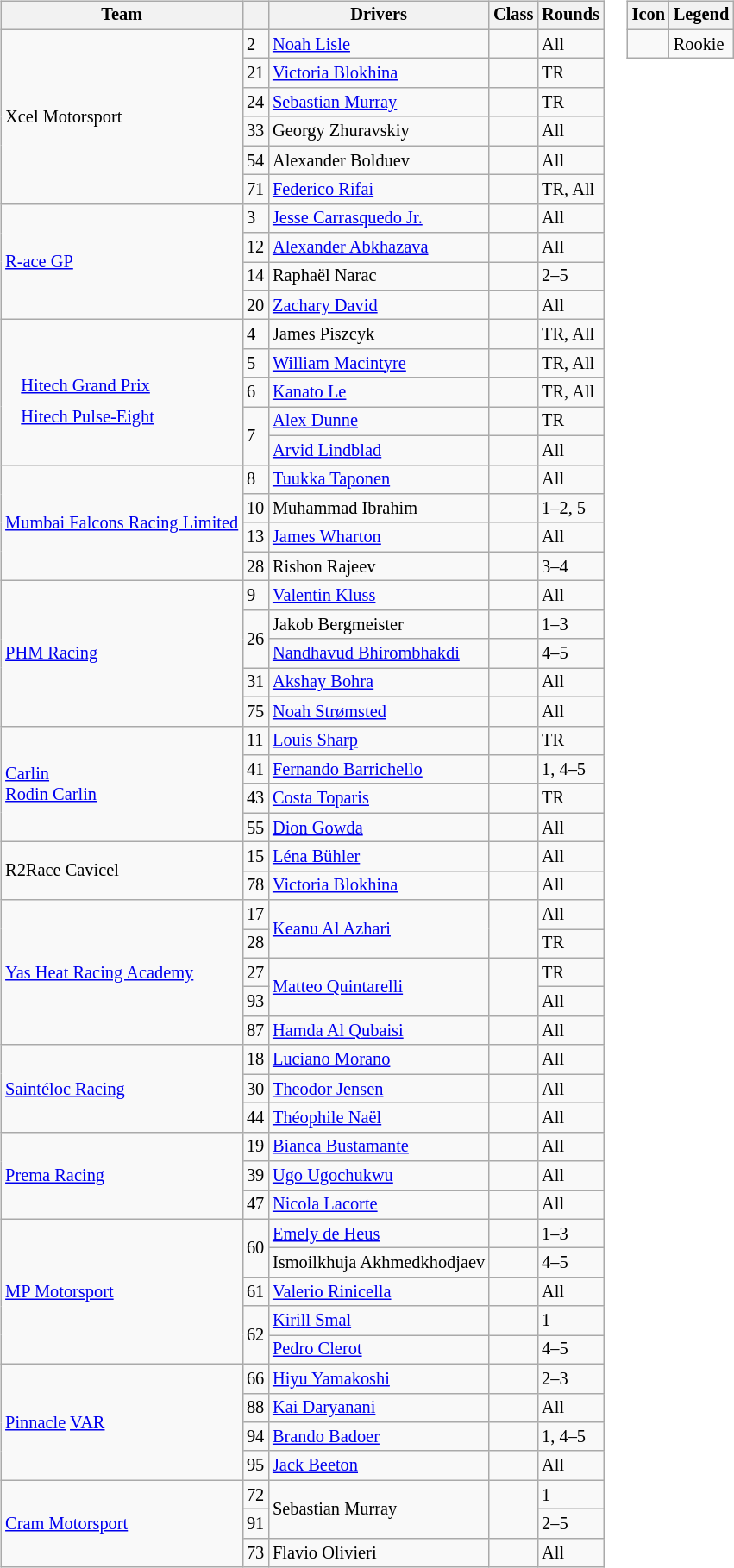<table>
<tr>
<td><br><table class="wikitable" style="font-size: 85%">
<tr>
<th>Team</th>
<th></th>
<th>Drivers</th>
<th>Class</th>
<th>Rounds</th>
</tr>
<tr>
<td rowspan=6> Xcel Motorsport</td>
<td>2</td>
<td> <a href='#'>Noah Lisle</a></td>
<td></td>
<td>All</td>
</tr>
<tr>
<td>21</td>
<td> <a href='#'>Victoria Blokhina</a></td>
<td></td>
<td>TR</td>
</tr>
<tr>
<td>24</td>
<td> <a href='#'>Sebastian Murray</a></td>
<td style="text-align:center"></td>
<td>TR</td>
</tr>
<tr>
<td>33</td>
<td> Georgy Zhuravskiy</td>
<td style="text-align:center"></td>
<td>All</td>
</tr>
<tr>
<td>54</td>
<td> Alexander Bolduev</td>
<td style="text-align:center"></td>
<td>All</td>
</tr>
<tr>
<td>71</td>
<td> <a href='#'>Federico Rifai</a></td>
<td style="text-align:center"></td>
<td>TR, All</td>
</tr>
<tr>
<td rowspan=4> <a href='#'>R-ace GP</a></td>
<td>3</td>
<td> <a href='#'>Jesse Carrasquedo Jr.</a></td>
<td></td>
<td>All</td>
</tr>
<tr>
<td>12</td>
<td> <a href='#'>Alexander Abkhazava</a></td>
<td style="text-align:center"></td>
<td>All</td>
</tr>
<tr>
<td>14</td>
<td> Raphaël Narac</td>
<td style="text-align:center"></td>
<td>2–5</td>
</tr>
<tr>
<td>20</td>
<td> <a href='#'>Zachary David</a></td>
<td style="text-align:center"></td>
<td>All</td>
</tr>
<tr>
<td rowspan=5><br><table style="float: left; border-top:transparent; border-right:transparent; border-bottom:transparent; border-left:transparent;">
<tr>
<td style=" border-top:transparent; border-right:transparent; border-bottom:transparent; border-left:transparent;" rowspan=5></td>
<td style=" border-top:transparent; border-right:transparent; border-bottom:transparent; border-left:transparent;"><a href='#'>Hitech Grand Prix</a></td>
</tr>
<tr>
<td style=" border-top:transparent; border-right:transparent; border-bottom:transparent; border-left:transparent;"><a href='#'>Hitech Pulse-Eight</a></td>
</tr>
<tr>
</tr>
</table>
</td>
<td>4</td>
<td> James Piszcyk</td>
<td></td>
<td nowrap>TR, All</td>
</tr>
<tr>
<td>5</td>
<td> <a href='#'>William Macintyre</a></td>
<td style="text-align:center"></td>
<td>TR, All</td>
</tr>
<tr>
<td>6</td>
<td> <a href='#'>Kanato Le</a></td>
<td style="text-align:center"></td>
<td>TR, All</td>
</tr>
<tr>
<td rowspan=2>7</td>
<td> <a href='#'>Alex Dunne</a></td>
<td></td>
<td>TR</td>
</tr>
<tr>
<td> <a href='#'>Arvid Lindblad</a></td>
<td style="text-align:center"></td>
<td>All</td>
</tr>
<tr>
<td rowspan=4 nowrap> <a href='#'>Mumbai Falcons Racing Limited</a></td>
<td>8</td>
<td> <a href='#'>Tuukka Taponen</a></td>
<td style="text-align:center"></td>
<td>All</td>
</tr>
<tr>
<td>10</td>
<td> Muhammad Ibrahim</td>
<td style="text-align:center"></td>
<td>1–2, 5</td>
</tr>
<tr>
<td>13</td>
<td> <a href='#'>James Wharton</a></td>
<td></td>
<td>All</td>
</tr>
<tr>
<td>28</td>
<td> Rishon Rajeev</td>
<td></td>
<td>3–4</td>
</tr>
<tr>
<td rowspan=5> <a href='#'>PHM Racing</a></td>
<td>9</td>
<td> <a href='#'>Valentin Kluss</a></td>
<td></td>
<td>All</td>
</tr>
<tr>
<td rowspan=2>26</td>
<td> Jakob Bergmeister</td>
<td style="text-align:center"></td>
<td>1–3</td>
</tr>
<tr>
<td> <a href='#'>Nandhavud Bhirombhakdi</a></td>
<td></td>
<td>4–5</td>
</tr>
<tr>
<td>31</td>
<td> <a href='#'>Akshay Bohra</a></td>
<td style="text-align:center"></td>
<td>All</td>
</tr>
<tr>
<td>75</td>
<td> <a href='#'>Noah Strømsted</a></td>
<td></td>
<td>All</td>
</tr>
<tr>
<td rowspan=4> <a href='#'>Carlin</a><br> <a href='#'>Rodin Carlin</a></td>
<td>11</td>
<td> <a href='#'>Louis Sharp</a></td>
<td></td>
<td>TR</td>
</tr>
<tr>
<td>41</td>
<td> <a href='#'>Fernando Barrichello</a></td>
<td></td>
<td>1, 4–5</td>
</tr>
<tr>
<td>43</td>
<td> <a href='#'>Costa Toparis</a></td>
<td></td>
<td>TR</td>
</tr>
<tr>
<td>55</td>
<td> <a href='#'>Dion Gowda</a></td>
<td style="text-align:center"></td>
<td>All</td>
</tr>
<tr>
<td rowspan=2> R2Race Cavicel</td>
<td>15</td>
<td> <a href='#'>Léna Bühler</a></td>
<td></td>
<td>All</td>
</tr>
<tr>
<td>78</td>
<td> <a href='#'>Victoria Blokhina</a></td>
<td></td>
<td>All</td>
</tr>
<tr>
<td rowspan=5> <a href='#'>Yas Heat Racing Academy</a></td>
<td>17</td>
<td rowspan=2> <a href='#'>Keanu Al Azhari</a></td>
<td rowspan=2 style="text-align:center"></td>
<td>All</td>
</tr>
<tr>
<td>28</td>
<td>TR</td>
</tr>
<tr>
<td>27</td>
<td rowspan=2> <a href='#'>Matteo Quintarelli</a></td>
<td rowspan=2 style="text-align:center"></td>
<td>TR</td>
</tr>
<tr>
<td>93</td>
<td>All</td>
</tr>
<tr>
<td>87</td>
<td> <a href='#'>Hamda Al Qubaisi</a></td>
<td></td>
<td>All</td>
</tr>
<tr>
<td rowspan=3> <a href='#'>Saintéloc Racing</a></td>
<td>18</td>
<td> <a href='#'>Luciano Morano</a></td>
<td></td>
<td>All</td>
</tr>
<tr>
<td>30</td>
<td> <a href='#'>Theodor Jensen</a></td>
<td></td>
<td>All</td>
</tr>
<tr>
<td>44</td>
<td> <a href='#'>Théophile Naël</a></td>
<td></td>
<td>All</td>
</tr>
<tr>
<td rowspan=3> <a href='#'>Prema Racing</a></td>
<td>19</td>
<td> <a href='#'>Bianca Bustamante</a></td>
<td></td>
<td>All</td>
</tr>
<tr>
<td>39</td>
<td> <a href='#'>Ugo Ugochukwu</a></td>
<td></td>
<td>All</td>
</tr>
<tr>
<td>47</td>
<td> <a href='#'>Nicola Lacorte</a></td>
<td style="text-align:center"></td>
<td>All</td>
</tr>
<tr>
<td rowspan=5> <a href='#'>MP Motorsport</a></td>
<td rowspan=2>60</td>
<td> <a href='#'>Emely de Heus</a></td>
<td></td>
<td>1–3</td>
</tr>
<tr>
<td nowrap> Ismoilkhuja Akhmedkhodjaev</td>
<td></td>
<td>4–5</td>
</tr>
<tr>
<td>61</td>
<td> <a href='#'>Valerio Rinicella</a></td>
<td></td>
<td>All</td>
</tr>
<tr>
<td rowspan=2>62</td>
<td> <a href='#'>Kirill Smal</a></td>
<td></td>
<td>1</td>
</tr>
<tr>
<td> <a href='#'>Pedro Clerot</a></td>
<td></td>
<td>4–5</td>
</tr>
<tr>
<td rowspan=4> <a href='#'>Pinnacle</a> <a href='#'>VAR</a></td>
<td>66</td>
<td> <a href='#'>Hiyu Yamakoshi</a></td>
<td style="text-align:center"></td>
<td>2–3</td>
</tr>
<tr>
<td>88</td>
<td> <a href='#'>Kai Daryanani</a></td>
<td style="text-align:center"></td>
<td>All</td>
</tr>
<tr>
<td>94</td>
<td> <a href='#'>Brando Badoer</a></td>
<td></td>
<td>1, 4–5</td>
</tr>
<tr>
<td>95</td>
<td> <a href='#'>Jack Beeton</a></td>
<td style="text-align:center"></td>
<td>All</td>
</tr>
<tr>
<td rowspan=3> <a href='#'>Cram Motorsport</a></td>
<td>72</td>
<td rowspan=2> Sebastian Murray</td>
<td style="text-align:center" rowspan=2></td>
<td>1</td>
</tr>
<tr>
<td>91</td>
<td>2–5</td>
</tr>
<tr>
<td>73</td>
<td> Flavio Olivieri</td>
<td style="text-align:center"></td>
<td>All</td>
</tr>
</table>
</td>
<td style="vertical-align:top"><br><table class="wikitable" style="font-size: 85%">
<tr>
<th>Icon</th>
<th>Legend</th>
</tr>
<tr>
<td style="text-align:center"></td>
<td>Rookie</td>
</tr>
</table>
</td>
</tr>
</table>
